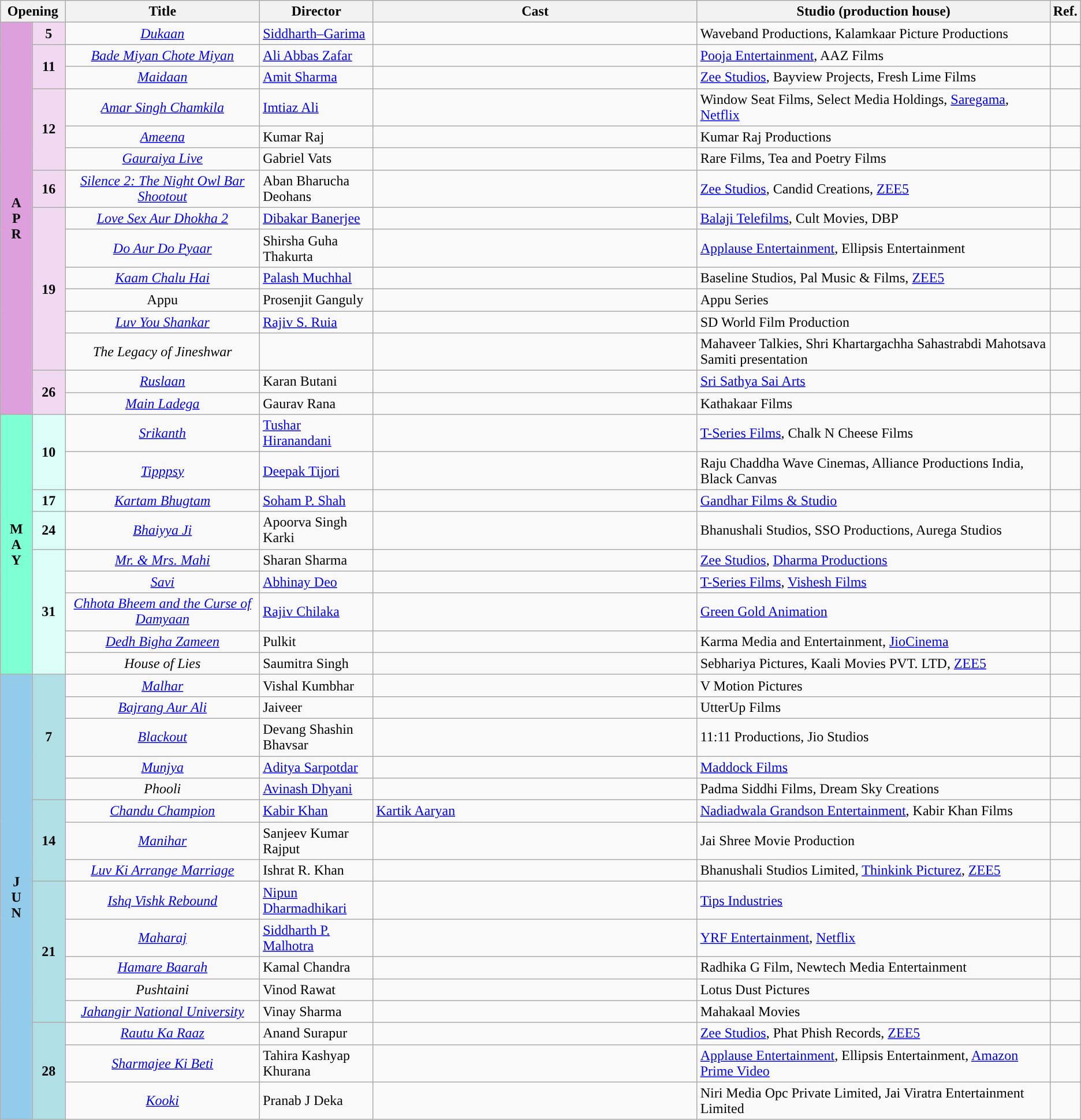<table class="wikitable">
<tr>
<th colspan="2" style="width:6%;"><strong>Opening</strong></th>
<th style="width:18%;"><strong>Title</strong></th>
<th style="width:10.5%;"><strong>Director</strong></th>
<th style="width:30%;"><strong>Cast</strong></th>
<th>Studio (production house)</th>
<th>Ref.</th>
</tr>
<tr>
<td rowspan="15" style="text-align:center; background:plum; textcolor:#000;"><strong>A<br>P<br>R</strong></td>
<td style="text-align:center;background:#f1daf1;"><strong>5</strong></td>
<td style="text-align:center;"><em><a href='#'>Dukaan</a></em></td>
<td><a href='#'>Siddharth–Garima</a></td>
<td></td>
<td>Waveband Productions, Kalamkaar Picture Productions</td>
<td></td>
</tr>
<tr>
<td rowspan="2" style="text-align:center;background:#f1daf1;"><strong>11</strong></td>
<td style="text-align:center;"><em><a href='#'>Bade Miyan Chote Miyan</a></em></td>
<td><a href='#'>Ali Abbas Zafar</a></td>
<td></td>
<td><a href='#'>Pooja Entertainment</a>, AAZ Films</td>
<td></td>
</tr>
<tr>
<td style="text-align:center;"><em><a href='#'>Maidaan</a></em></td>
<td><a href='#'>Amit Sharma</a></td>
<td></td>
<td><a href='#'>Zee Studios</a>, Bayview Projects, Fresh Lime Films</td>
<td></td>
</tr>
<tr>
<td rowspan="3" style="text-align:center;background:#f1daf1;"><strong>12</strong></td>
<td style="text-align:center;"><em><a href='#'>Amar Singh Chamkila</a></em></td>
<td><a href='#'>Imtiaz Ali</a></td>
<td></td>
<td>Window Seat Films, Select Media Holdings, <a href='#'>Saregama</a>, <a href='#'>Netflix</a></td>
<td></td>
</tr>
<tr>
<td style="text-align:center;"><a href='#'><em>Ameena</em></a></td>
<td>Kumar Raj</td>
<td></td>
<td>Kumar Raj Productions</td>
<td></td>
</tr>
<tr>
<td style="text-align:center;"><em><a href='#'>Gauraiya Live</a></em></td>
<td>Gabriel Vats</td>
<td></td>
<td>Rare Films, Tea and Poetry Films</td>
<td></td>
</tr>
<tr>
<td style="text-align:center;background:#f1daf1;"><strong>16</strong></td>
<td style="text-align:center;"><em><a href='#'>Silence 2: The Night Owl Bar Shootout</a></em></td>
<td>Aban Bharucha Deohans</td>
<td></td>
<td><a href='#'>Zee Studios</a>, Candid Creations, <a href='#'>ZEE5</a></td>
<td></td>
</tr>
<tr>
<td rowspan="6" style="text-align:center;background:#f1daf1;"><strong>19</strong></td>
<td style="text-align:center;"><em><a href='#'>Love Sex Aur Dhokha 2</a> </em></td>
<td><a href='#'>Dibakar Banerjee</a></td>
<td></td>
<td><a href='#'>Balaji Telefilms</a>, Cult Movies, DBP</td>
<td></td>
</tr>
<tr>
<td style="text-align:center;"><em><a href='#'>Do Aur Do Pyaar</a></em></td>
<td>Shirsha Guha Thakurta</td>
<td></td>
<td><a href='#'>Applause Entertainment</a>, Ellipsis Entertainment</td>
<td></td>
</tr>
<tr>
<td style="text-align:center;"><em><a href='#'>Kaam Chalu Hai</a></em></td>
<td><a href='#'>Palash Muchhal</a></td>
<td></td>
<td>Baseline Studios, Pal Music & Films, <a href='#'>ZEE5</a></td>
<td></td>
</tr>
<tr>
<td style="text-align:center;">Appu</td>
<td>Prosenjit Ganguly</td>
<td></td>
<td>Appu Series</td>
<td></td>
</tr>
<tr>
<td style="text-align:center;"><em><a href='#'>Luv You Shankar</a></em></td>
<td><a href='#'>Rajiv S. Ruia</a></td>
<td></td>
<td>SD World Film Production</td>
<td></td>
</tr>
<tr>
<td style="text-align:center;"><em>The Legacy of Jineshwar</em></td>
<td></td>
<td></td>
<td>Mahaveer Talkies, Shri Khartargachha Sahastrabdi Mahotsava Samiti presentation</td>
<td></td>
</tr>
<tr>
<td rowspan="2" style="text-align:center;background:#f1daf1;"><strong>26</strong></td>
<td style="text-align:center;"><em><a href='#'>Ruslaan</a></em></td>
<td>Karan Butani</td>
<td></td>
<td><a href='#'>Sri Sathya Sai Arts</a></td>
<td></td>
</tr>
<tr>
<td style="text-align:center;"><em><a href='#'>Main Ladega</a></em></td>
<td>Gaurav Rana</td>
<td></td>
<td>Kathakaar Films</td>
<td></td>
</tr>
<tr>
<td rowspan="9" style="text-align:center; background:#7FFFD4; textcolor:#000;"><strong>M<br>A<br>Y</strong></td>
<td rowspan="2" style="text-align:center; background:#dbfff8; qaatextcolor:#000;"><strong>10</strong></td>
<td style="text-align:center;"><em><a href='#'>Srikanth</a></em></td>
<td><a href='#'>Tushar Hiranandani</a></td>
<td></td>
<td><a href='#'>T-Series Films</a>, Chalk N Cheese Films</td>
<td></td>
</tr>
<tr>
<td style="text-align:center;"><em><a href='#'>Tipppsy</a></em></td>
<td><a href='#'>Deepak Tijori</a></td>
<td></td>
<td>Raju Chaddha Wave Cinemas, Alliance Productions India, Black Canvas</td>
<td></td>
</tr>
<tr>
<td style="text-align:center; background:#dbfff8; qaatextcolor:#000;"><strong>17</strong></td>
<td style="text-align:center;"><em><a href='#'>Kartam Bhugtam</a></em></td>
<td><a href='#'>Soham P. Shah</a></td>
<td></td>
<td><a href='#'>Gandhar Films & Studio</a></td>
<td></td>
</tr>
<tr>
<td style="text-align:center; background:#dbfff8; qaatextcolor:#000;"><strong>24</strong></td>
<td style="text-align:center;"><em><a href='#'>Bhaiyya Ji</a></em></td>
<td>Apoorva Singh Karki</td>
<td></td>
<td>Bhanushali Studios, SSO Productions, Aurega Studios</td>
<td></td>
</tr>
<tr>
<td rowspan="5" style="text-align:center; background:#dbfff8; qaatextcolor:#000;"><strong>31</strong></td>
<td style="text-align:center;"><em><a href='#'>Mr. & Mrs. Mahi</a></em></td>
<td>Sharan Sharma</td>
<td></td>
<td><a href='#'>Zee Studios</a>, <a href='#'>Dharma Productions</a></td>
<td></td>
</tr>
<tr>
<td style="text-align:center;"><em><a href='#'>Savi</a></em></td>
<td><a href='#'>Abhinay Deo</a></td>
<td></td>
<td><a href='#'>T-Series Films</a>, <a href='#'>Vishesh Films</a></td>
<td></td>
</tr>
<tr>
<td style="text-align:center;"><em><a href='#'>Chhota Bheem and the Curse of Damyaan</a></em></td>
<td><a href='#'>Rajiv Chilaka</a></td>
<td></td>
<td><a href='#'>Green Gold Animation</a></td>
<td></td>
</tr>
<tr>
<td style="text-align:center;"><em><a href='#'>Dedh Bigha Zameen</a></em></td>
<td>Pulkit</td>
<td></td>
<td>Karma Media and Entertainment, <a href='#'>JioCinema</a></td>
<td></td>
</tr>
<tr>
<td style="text-align:center;"><em>House of Lies</em></td>
<td>Saumitra Singh</td>
<td></td>
<td>Sebhariya Pictures, Kaali Movies PVT. LTD,  <a href='#'>ZEE5</a></td>
<td></td>
</tr>
<tr>
<td rowspan="17" style="text-align:center; background:#93CCEA; textcolor:#000;"><strong>J<br>U<br>N</strong></td>
<td rowspan="5" style="text-align:center;background:#B0E0E6;"><strong>7</strong></td>
<td style="text-align:center;"><em><a href='#'>Malhar</a></em></td>
<td>Vishal Kumbhar</td>
<td></td>
<td>V Motion Pictures</td>
<td></td>
</tr>
<tr>
<td style="text-align:center;"><em><a href='#'>Bajrang Aur Ali</a></em></td>
<td>Jaiveer</td>
<td></td>
<td>UtterUp Films</td>
<td></td>
</tr>
<tr>
<td style="text-align:center;"><em><a href='#'>Blackout</a></em></td>
<td>Devang Shashin Bhavsar</td>
<td></td>
<td>11:11 Productions, Jio Studios</td>
<td></td>
</tr>
<tr>
<td style="text-align:center;"><em><a href='#'>Munjya</a></em></td>
<td><a href='#'>Aditya Sarpotdar</a></td>
<td></td>
<td><a href='#'>Maddock Films</a></td>
<td></td>
</tr>
<tr>
<td style="text-align:center;"><em>Phooli</em></td>
<td><a href='#'>Avinash Dhyani</a></td>
<td></td>
<td>Padma Siddhi Films, Dream Sky Creations</td>
<td></td>
</tr>
<tr>
<td rowspan="3" style="text-align:center;background:#B0E0E6;"><strong>14</strong></td>
<td style="text-align:center;"><em><a href='#'>Chandu Champion</a></em></td>
<td><a href='#'>Kabir Khan</a></td>
<td><a href='#'>Kartik Aaryan</a></td>
<td><a href='#'>Nadiadwala Grandson Entertainment</a>, Kabir Khan Films</td>
<td></td>
</tr>
<tr>
<td style="text-align:center;"><em><a href='#'>Manihar</a></em></td>
<td>Sanjeev Kumar Rajput</td>
<td></td>
<td>Jai Shree Movie Production</td>
<td></td>
</tr>
<tr>
<td style="text-align:center;"><em><a href='#'>Luv Ki Arrange Marriage</a></em></td>
<td>Ishrat R. Khan</td>
<td></td>
<td>Bhanushali Studios Limited, <a href='#'>Thinkink Picturez</a>, <a href='#'>ZEE5</a></td>
<td></td>
</tr>
<tr>
<td rowspan="5" style="text-align:center;background:#B0E0E6;"><strong>21</strong></td>
<td style="text-align:center;"><em><a href='#'>Ishq Vishk Rebound</a></em></td>
<td><a href='#'>Nipun Dharmadhikari</a></td>
<td></td>
<td><a href='#'>Tips Industries</a></td>
<td></td>
</tr>
<tr>
<td style="text-align:center;"><em><a href='#'>Maharaj</a></em></td>
<td><a href='#'>Siddharth P. Malhotra</a></td>
<td></td>
<td><a href='#'>YRF Entertainment</a>, <a href='#'>Netflix</a></td>
<td></td>
</tr>
<tr>
<td style="text-align:center;"><em><a href='#'>Hamare Baarah</a></em></td>
<td>Kamal Chandra</td>
<td></td>
<td>Radhika G Film, Newtech Media Entertainment</td>
<td></td>
</tr>
<tr>
<td style="text-align:center;"><em>Pushtaini</em></td>
<td>Vinod Rawat</td>
<td></td>
<td>Lotus Dust Pictures</td>
<td></td>
</tr>
<tr>
<td style="text-align:center;"><em><a href='#'>Jahangir National University</a></em></td>
<td>Vinay Sharma</td>
<td></td>
<td>Mahakaal Movies</td>
<td></td>
</tr>
<tr>
<td rowspan="3" style="text-align:center;background:#B0E0E6;"><strong>28</strong></td>
<td style="text-align:center;"><em><a href='#'>Rautu Ka Raaz</a></em></td>
<td>Anand Surapur</td>
<td></td>
<td><a href='#'>Zee Studios</a>, Phat Phish Records, <a href='#'>ZEE5</a></td>
<td></td>
</tr>
<tr>
<td style="text-align:center;"><em><a href='#'>Sharmajee Ki Beti</a></em></td>
<td>Tahira Kashyap Khurana</td>
<td></td>
<td><a href='#'>Applause Entertainment</a>, Ellipsis Entertainment, <a href='#'>Amazon Prime Video</a></td>
<td></td>
</tr>
<tr>
<td style="text-align:center;"><em><a href='#'>Kooki</a></em></td>
<td>Pranab J Deka</td>
<td></td>
<td>Niri Media Opc Private Limited, Jai Viratra Entertainment Limited</td>
<td></td>
</tr>
</table>
